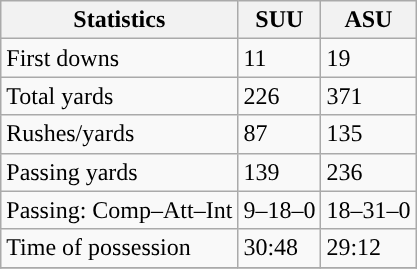<table class="wikitable" style="float: left;">
<tr>
<th>Statistics</th>
<th>SUU</th>
<th>ASU</th>
</tr>
<tr>
<td>First downs</td>
<td>11</td>
<td>19</td>
</tr>
<tr>
<td>Total yards</td>
<td>226</td>
<td>371</td>
</tr>
<tr>
<td>Rushes/yards</td>
<td>87</td>
<td>135</td>
</tr>
<tr>
<td>Passing yards</td>
<td>139</td>
<td>236</td>
</tr>
<tr>
<td>Passing: Comp–Att–Int</td>
<td>9–18–0</td>
<td>18–31–0</td>
</tr>
<tr>
<td>Time of possession</td>
<td>30:48</td>
<td>29:12</td>
</tr>
<tr>
</tr>
</table>
